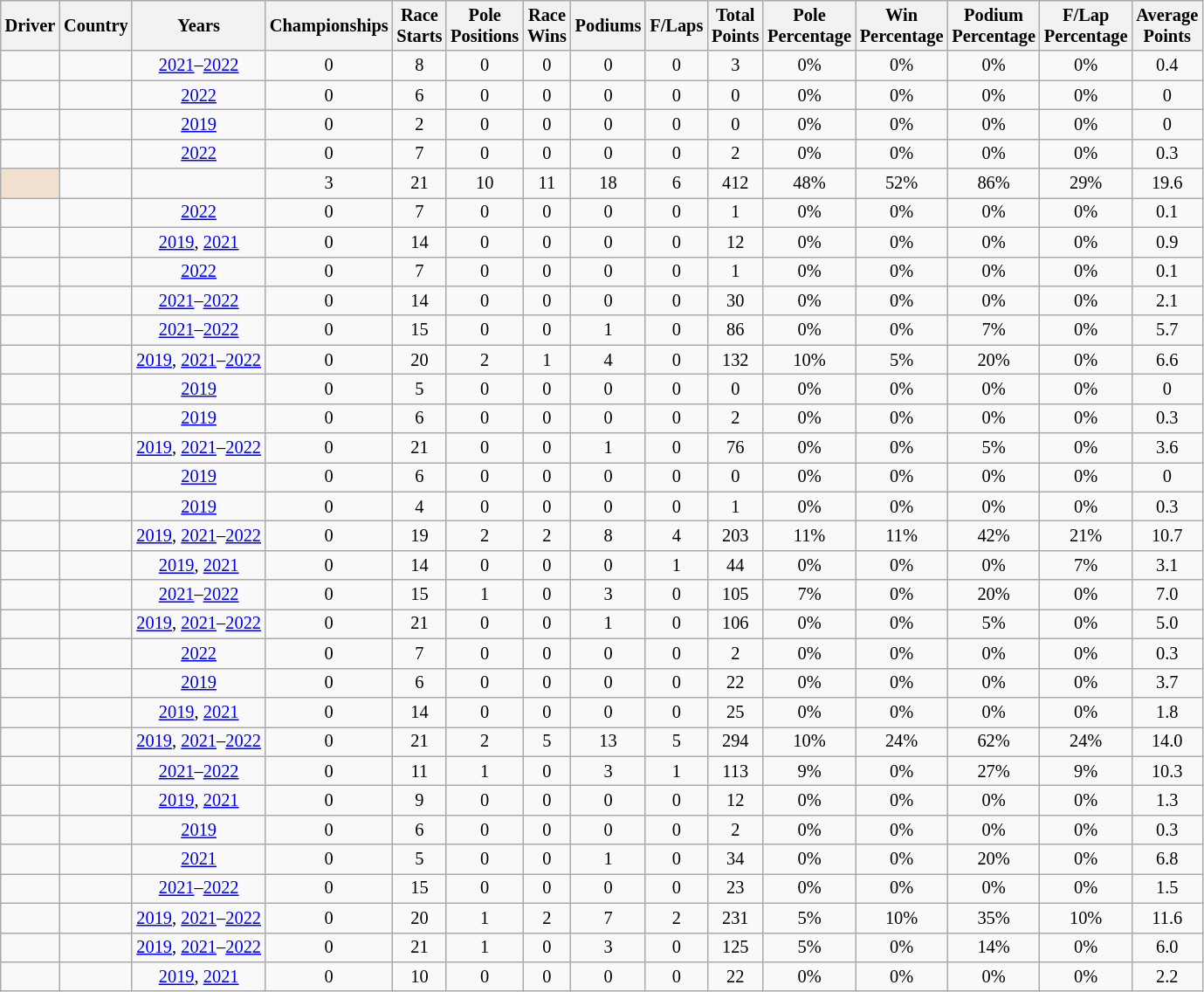<table class="wikitable sortable" style="font-size: 85%; text-align:center">
<tr>
<th>Driver</th>
<th>Country</th>
<th>Years</th>
<th>Championships</th>
<th>Race<br>Starts</th>
<th>Pole<br>Positions</th>
<th>Race<br>Wins</th>
<th>Podiums</th>
<th>F/Laps</th>
<th>Total<br>Points</th>
<th>Pole<br>Percentage</th>
<th>Win<br>Percentage</th>
<th>Podium<br>Percentage</th>
<th>F/Lap<br>Percentage</th>
<th>Average<br>Points</th>
</tr>
<tr>
<td align=left></td>
<td align=left></td>
<td><a href='#'>2021</a>–<a href='#'>2022</a></td>
<td>0</td>
<td>8</td>
<td>0</td>
<td>0</td>
<td>0</td>
<td>0</td>
<td>3</td>
<td>0%</td>
<td>0%</td>
<td>0%</td>
<td>0%</td>
<td>0.4</td>
</tr>
<tr>
<td align=left></td>
<td align=left></td>
<td><a href='#'>2022</a></td>
<td>0</td>
<td>6</td>
<td>0</td>
<td>0</td>
<td>0</td>
<td>0</td>
<td>0</td>
<td>0%</td>
<td>0%</td>
<td>0%</td>
<td>0%</td>
<td>0</td>
</tr>
<tr>
<td align=left></td>
<td align=left></td>
<td><a href='#'>2019</a></td>
<td>0</td>
<td>2</td>
<td>0</td>
<td>0</td>
<td>0</td>
<td>0</td>
<td>0</td>
<td>0%</td>
<td>0%</td>
<td>0%</td>
<td>0%</td>
<td>0</td>
</tr>
<tr>
<td align=left></td>
<td align=left></td>
<td><a href='#'>2022</a></td>
<td>0</td>
<td>7</td>
<td>0</td>
<td>0</td>
<td>0</td>
<td>0</td>
<td>2</td>
<td>0%</td>
<td>0%</td>
<td>0%</td>
<td>0%</td>
<td>0.3</td>
</tr>
<tr>
<td align=left style="background: #F2E0CE"></td>
<td align=left></td>
<td></td>
<td>3<br></td>
<td>21</td>
<td>10</td>
<td>11</td>
<td>18</td>
<td>6</td>
<td>412</td>
<td>48%</td>
<td>52%</td>
<td>86%</td>
<td>29%</td>
<td>19.6</td>
</tr>
<tr>
<td align=left></td>
<td align=left></td>
<td><a href='#'>2022</a></td>
<td>0</td>
<td>7</td>
<td>0</td>
<td>0</td>
<td>0</td>
<td>0</td>
<td>1</td>
<td>0%</td>
<td>0%</td>
<td>0%</td>
<td>0%</td>
<td>0.1</td>
</tr>
<tr>
<td align=left></td>
<td align=left></td>
<td><a href='#'>2019</a>, <a href='#'>2021</a></td>
<td>0</td>
<td>14</td>
<td>0</td>
<td>0</td>
<td>0</td>
<td>0</td>
<td>12</td>
<td>0%</td>
<td>0%</td>
<td>0%</td>
<td>0%</td>
<td>0.9</td>
</tr>
<tr>
<td align=left></td>
<td align=left></td>
<td><a href='#'>2022</a></td>
<td>0</td>
<td>7</td>
<td>0</td>
<td>0</td>
<td>0</td>
<td>0</td>
<td>1</td>
<td>0%</td>
<td>0%</td>
<td>0%</td>
<td>0%</td>
<td>0.1</td>
</tr>
<tr>
<td align=left></td>
<td align=left></td>
<td><a href='#'>2021</a>–<a href='#'>2022</a></td>
<td>0</td>
<td>14</td>
<td>0</td>
<td>0</td>
<td>0</td>
<td>0</td>
<td>30</td>
<td>0%</td>
<td>0%</td>
<td>0%</td>
<td>0%</td>
<td>2.1</td>
</tr>
<tr>
<td align=left></td>
<td align=left></td>
<td><a href='#'>2021</a>–<a href='#'>2022</a></td>
<td>0</td>
<td>15</td>
<td>0</td>
<td>0</td>
<td>1</td>
<td>0</td>
<td>86</td>
<td>0%</td>
<td>0%</td>
<td>7%</td>
<td>0%</td>
<td>5.7</td>
</tr>
<tr>
<td align=left></td>
<td align=left></td>
<td><a href='#'>2019</a>, <a href='#'>2021</a>–<a href='#'>2022</a></td>
<td>0</td>
<td>20</td>
<td>2</td>
<td>1</td>
<td>4</td>
<td>0</td>
<td>132</td>
<td>10%</td>
<td>5%</td>
<td>20%</td>
<td>0%</td>
<td>6.6</td>
</tr>
<tr>
<td align=left></td>
<td align=left></td>
<td><a href='#'>2019</a></td>
<td>0</td>
<td>5</td>
<td>0</td>
<td>0</td>
<td>0</td>
<td>0</td>
<td>0</td>
<td>0%</td>
<td>0%</td>
<td>0%</td>
<td>0%</td>
<td>0</td>
</tr>
<tr>
<td align=left></td>
<td align=left></td>
<td><a href='#'>2019</a></td>
<td>0</td>
<td>6</td>
<td>0</td>
<td>0</td>
<td>0</td>
<td>0</td>
<td>2</td>
<td>0%</td>
<td>0%</td>
<td>0%</td>
<td>0%</td>
<td>0.3</td>
</tr>
<tr>
<td align=left></td>
<td align=left></td>
<td><a href='#'>2019</a>, <a href='#'>2021</a>–<a href='#'>2022</a></td>
<td>0</td>
<td>21</td>
<td>0</td>
<td>0</td>
<td>1</td>
<td>0</td>
<td>76</td>
<td>0%</td>
<td>0%</td>
<td>5%</td>
<td>0%</td>
<td>3.6</td>
</tr>
<tr>
<td align=left></td>
<td align=left></td>
<td><a href='#'>2019</a></td>
<td>0</td>
<td>6</td>
<td>0</td>
<td>0</td>
<td>0</td>
<td>0</td>
<td>0</td>
<td>0%</td>
<td>0%</td>
<td>0%</td>
<td>0%</td>
<td>0</td>
</tr>
<tr>
<td align=left></td>
<td align=left></td>
<td><a href='#'>2019</a></td>
<td>0</td>
<td>4</td>
<td>0</td>
<td>0</td>
<td>0</td>
<td>0</td>
<td>1</td>
<td>0%</td>
<td>0%</td>
<td>0%</td>
<td>0%</td>
<td>0.3</td>
</tr>
<tr>
<td align=left></td>
<td align=left></td>
<td><a href='#'>2019</a>, <a href='#'>2021</a>–<a href='#'>2022</a></td>
<td>0</td>
<td>19</td>
<td>2</td>
<td>2</td>
<td>8</td>
<td>4</td>
<td>203</td>
<td>11%</td>
<td>11%</td>
<td>42%</td>
<td>21%</td>
<td>10.7</td>
</tr>
<tr>
<td align=left></td>
<td align=left></td>
<td><a href='#'>2019</a>, <a href='#'>2021</a></td>
<td>0</td>
<td>14</td>
<td>0</td>
<td>0</td>
<td>0</td>
<td>1</td>
<td>44</td>
<td>0%</td>
<td>0%</td>
<td>0%</td>
<td>7%</td>
<td>3.1</td>
</tr>
<tr>
<td align=left></td>
<td align=left></td>
<td><a href='#'>2021</a>–<a href='#'>2022</a></td>
<td>0</td>
<td>15</td>
<td>1</td>
<td>0</td>
<td>3</td>
<td>0</td>
<td>105</td>
<td>7%</td>
<td>0%</td>
<td>20%</td>
<td>0%</td>
<td>7.0</td>
</tr>
<tr>
<td align=left></td>
<td align=left></td>
<td><a href='#'>2019</a>, <a href='#'>2021</a>–<a href='#'>2022</a></td>
<td>0</td>
<td>21</td>
<td>0</td>
<td>0</td>
<td>1</td>
<td>0</td>
<td>106</td>
<td>0%</td>
<td>0%</td>
<td>5%</td>
<td>0%</td>
<td>5.0</td>
</tr>
<tr>
<td align=left></td>
<td align=left></td>
<td><a href='#'>2022</a></td>
<td>0</td>
<td>7</td>
<td>0</td>
<td>0</td>
<td>0</td>
<td>0</td>
<td>2</td>
<td>0%</td>
<td>0%</td>
<td>0%</td>
<td>0%</td>
<td>0.3</td>
</tr>
<tr>
<td align=left></td>
<td align=left></td>
<td><a href='#'>2019</a></td>
<td>0</td>
<td>6</td>
<td>0</td>
<td>0</td>
<td>0</td>
<td>0</td>
<td>22</td>
<td>0%</td>
<td>0%</td>
<td>0%</td>
<td>0%</td>
<td>3.7</td>
</tr>
<tr>
<td align=left></td>
<td align=left></td>
<td><a href='#'>2019</a>, <a href='#'>2021</a></td>
<td>0</td>
<td>14</td>
<td>0</td>
<td>0</td>
<td>0</td>
<td>0</td>
<td>25</td>
<td>0%</td>
<td>0%</td>
<td>0%</td>
<td>0%</td>
<td>1.8</td>
</tr>
<tr>
<td align=left></td>
<td align=left></td>
<td><a href='#'>2019</a>, <a href='#'>2021</a>–<a href='#'>2022</a></td>
<td>0</td>
<td>21</td>
<td>2</td>
<td>5</td>
<td>13</td>
<td>5</td>
<td>294</td>
<td>10%</td>
<td>24%</td>
<td>62%</td>
<td>24%</td>
<td>14.0</td>
</tr>
<tr>
<td align=left></td>
<td align=left></td>
<td><a href='#'>2021</a>–<a href='#'>2022</a></td>
<td>0</td>
<td>11</td>
<td>1</td>
<td>0</td>
<td>3</td>
<td>1</td>
<td>113</td>
<td>9%</td>
<td>0%</td>
<td>27%</td>
<td>9%</td>
<td>10.3</td>
</tr>
<tr>
<td align=left></td>
<td align=left></td>
<td><a href='#'>2019</a>, <a href='#'>2021</a></td>
<td>0</td>
<td>9</td>
<td>0</td>
<td>0</td>
<td>0</td>
<td>0</td>
<td>12</td>
<td>0%</td>
<td>0%</td>
<td>0%</td>
<td>0%</td>
<td>1.3</td>
</tr>
<tr>
<td align=left></td>
<td align=left></td>
<td><a href='#'>2019</a></td>
<td>0</td>
<td>6</td>
<td>0</td>
<td>0</td>
<td>0</td>
<td>0</td>
<td>2</td>
<td>0%</td>
<td>0%</td>
<td>0%</td>
<td>0%</td>
<td>0.3</td>
</tr>
<tr>
<td align=left></td>
<td align=left></td>
<td><a href='#'>2021</a></td>
<td>0</td>
<td>5</td>
<td>0</td>
<td>0</td>
<td>1</td>
<td>0</td>
<td>34</td>
<td>0%</td>
<td>0%</td>
<td>20%</td>
<td>0%</td>
<td>6.8</td>
</tr>
<tr>
<td align=left></td>
<td align=left></td>
<td><a href='#'>2021</a>–<a href='#'>2022</a></td>
<td>0</td>
<td>15</td>
<td>0</td>
<td>0</td>
<td>0</td>
<td>0</td>
<td>23</td>
<td>0%</td>
<td>0%</td>
<td>0%</td>
<td>0%</td>
<td>1.5</td>
</tr>
<tr>
<td align=left></td>
<td align=left></td>
<td><a href='#'>2019</a>, <a href='#'>2021</a>–<a href='#'>2022</a></td>
<td>0</td>
<td>20</td>
<td>1</td>
<td>2</td>
<td>7</td>
<td>2</td>
<td>231</td>
<td>5%</td>
<td>10%</td>
<td>35%</td>
<td>10%</td>
<td>11.6</td>
</tr>
<tr>
<td align=left></td>
<td align=left></td>
<td><a href='#'>2019</a>, <a href='#'>2021</a>–<a href='#'>2022</a></td>
<td>0</td>
<td>21</td>
<td>1</td>
<td>0</td>
<td>3</td>
<td>0</td>
<td>125</td>
<td>5%</td>
<td>0%</td>
<td>14%</td>
<td>0%</td>
<td>6.0</td>
</tr>
<tr>
<td align=left></td>
<td align=left></td>
<td><a href='#'>2019</a>, <a href='#'>2021</a></td>
<td>0</td>
<td>10</td>
<td>0</td>
<td>0</td>
<td>0</td>
<td>0</td>
<td>22</td>
<td>0%</td>
<td>0%</td>
<td>0%</td>
<td>0%</td>
<td>2.2</td>
</tr>
</table>
